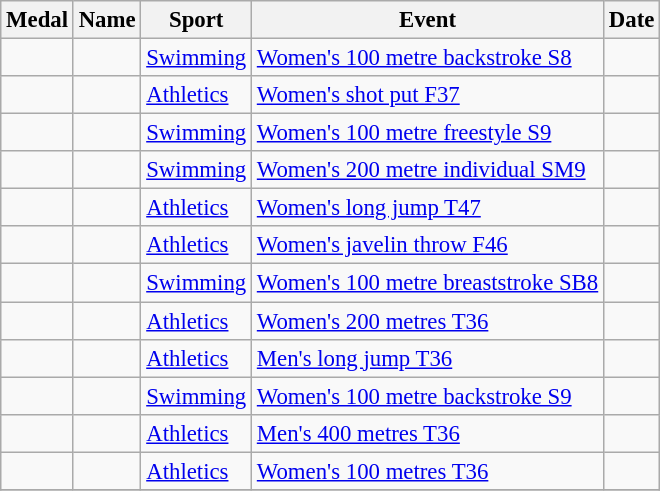<table class="wikitable sortable" style="font-size: 95%;">
<tr>
<th>Medal</th>
<th>Name</th>
<th>Sport</th>
<th>Event</th>
<th>Date</th>
</tr>
<tr>
<td></td>
<td></td>
<td><a href='#'>Swimming</a></td>
<td><a href='#'>Women's 100 metre backstroke S8</a></td>
<td></td>
</tr>
<tr>
<td></td>
<td></td>
<td><a href='#'>Athletics</a></td>
<td><a href='#'>Women's shot put F37</a></td>
<td></td>
</tr>
<tr>
<td></td>
<td></td>
<td><a href='#'>Swimming</a></td>
<td><a href='#'>Women's 100 metre freestyle S9</a></td>
<td></td>
</tr>
<tr>
<td></td>
<td></td>
<td><a href='#'>Swimming</a></td>
<td><a href='#'>Women's 200  metre individual SM9</a></td>
<td></td>
</tr>
<tr>
<td></td>
<td></td>
<td><a href='#'>Athletics</a></td>
<td><a href='#'>Women's long jump T47</a></td>
<td></td>
</tr>
<tr>
<td></td>
<td></td>
<td><a href='#'>Athletics</a></td>
<td><a href='#'>Women's javelin throw F46</a></td>
<td></td>
</tr>
<tr>
<td></td>
<td></td>
<td><a href='#'>Swimming</a></td>
<td><a href='#'>Women's 100 metre breaststroke SB8</a></td>
<td></td>
</tr>
<tr>
<td></td>
<td></td>
<td><a href='#'>Athletics</a></td>
<td><a href='#'>Women's 200 metres T36</a></td>
<td></td>
</tr>
<tr>
<td></td>
<td></td>
<td><a href='#'>Athletics</a></td>
<td><a href='#'>Men's long jump T36</a></td>
<td></td>
</tr>
<tr>
<td></td>
<td></td>
<td><a href='#'>Swimming</a></td>
<td><a href='#'>Women's 100 metre backstroke S9</a></td>
<td></td>
</tr>
<tr>
<td></td>
<td></td>
<td><a href='#'>Athletics</a></td>
<td><a href='#'>Men's 400 metres T36</a></td>
<td></td>
</tr>
<tr>
<td></td>
<td></td>
<td><a href='#'>Athletics</a></td>
<td><a href='#'>Women's 100 metres T36</a></td>
<td></td>
</tr>
<tr>
</tr>
</table>
